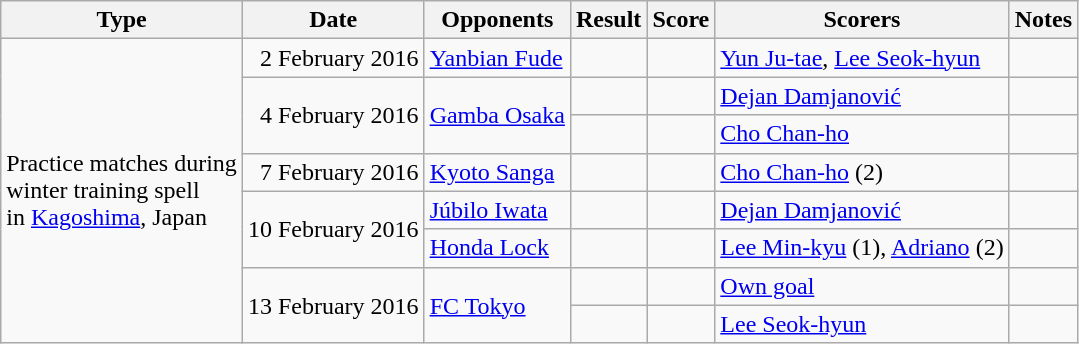<table class="wikitable" style="text-align:center">
<tr>
<th>Type</th>
<th>Date</th>
<th>Opponents</th>
<th>Result</th>
<th>Score</th>
<th>Scorers</th>
<th>Notes</th>
</tr>
<tr>
<td rowspan=8 align=left>Practice matches during<br>winter training spell <br>in <a href='#'>Kagoshima</a>, Japan</td>
<td align=right>2 February 2016</td>
<td align=left> <a href='#'>Yanbian Fude</a></td>
<td></td>
<td></td>
<td align=left> <a href='#'>Yun Ju-tae</a>,  <a href='#'>Lee Seok-hyun</a></td>
<td></td>
</tr>
<tr>
<td rowspan=2 align=right>4 February 2016</td>
<td rowspan=2 align=left> <a href='#'>Gamba Osaka</a></td>
<td></td>
<td></td>
<td align=left> <a href='#'>Dejan Damjanović</a></td>
<td></td>
</tr>
<tr>
<td></td>
<td></td>
<td align=left> <a href='#'>Cho Chan-ho</a></td>
<td></td>
</tr>
<tr>
<td align=right>7 February 2016</td>
<td align=left> <a href='#'>Kyoto Sanga</a></td>
<td></td>
<td></td>
<td align=left> <a href='#'>Cho Chan-ho</a> (2)</td>
<td></td>
</tr>
<tr>
<td rowspan=2 align=right>10 February 2016</td>
<td align=left> <a href='#'>Júbilo Iwata</a></td>
<td></td>
<td></td>
<td align=left> <a href='#'>Dejan Damjanović</a></td>
<td></td>
</tr>
<tr>
<td align=left> <a href='#'>Honda Lock</a></td>
<td></td>
<td></td>
<td align=left> <a href='#'>Lee Min-kyu</a> (1),  <a href='#'>Adriano</a> (2)</td>
<td></td>
</tr>
<tr>
<td rowspan=2 align=right>13 February 2016</td>
<td rowspan=2 align=left> <a href='#'>FC Tokyo</a></td>
<td></td>
<td></td>
<td align=left><a href='#'>Own goal</a></td>
<td></td>
</tr>
<tr>
<td></td>
<td></td>
<td align=left> <a href='#'>Lee Seok-hyun</a></td>
<td></td>
</tr>
</table>
